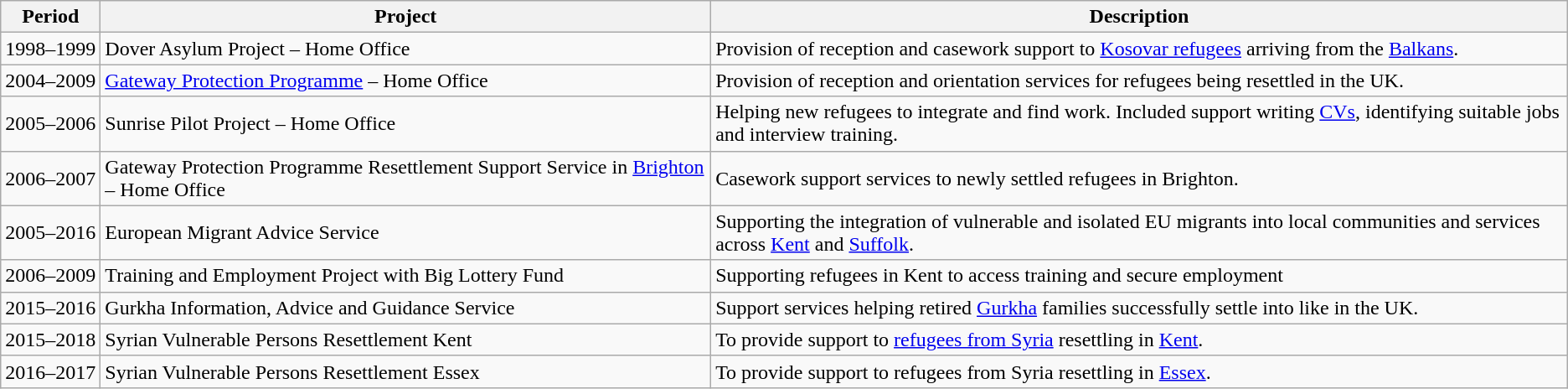<table class="wikitable">
<tr>
<th>Period</th>
<th>Project</th>
<th>Description</th>
</tr>
<tr>
<td>1998‍–‍1999</td>
<td>Dover Asylum Project – Home Office</td>
<td>Provision of reception and casework support to <a href='#'>Kosovar refugees</a> arriving from the <a href='#'>Balkans</a>.</td>
</tr>
<tr>
<td>2004‍–‍2009</td>
<td><a href='#'>Gateway Protection Programme</a> – Home Office</td>
<td>Provision of reception and orientation services for refugees being resettled in the UK.</td>
</tr>
<tr>
<td>2005‍–‍2006</td>
<td>Sunrise Pilot Project – Home Office</td>
<td>Helping new refugees to integrate and find work. Included support writing <a href='#'>CVs</a>, identifying suitable jobs and interview training.</td>
</tr>
<tr>
<td>2006‍–‍2007</td>
<td>Gateway Protection Programme Resettlement Support Service in <a href='#'>Brighton</a> – Home Office</td>
<td>Casework support services to newly settled refugees in Brighton.</td>
</tr>
<tr>
<td>2005‍–‍2016</td>
<td>European Migrant Advice Service</td>
<td>Supporting the integration of vulnerable and isolated EU migrants into local communities and services across <a href='#'>Kent</a> and <a href='#'>Suffolk</a>.</td>
</tr>
<tr>
<td>2006‍–‍2009</td>
<td>Training and Employment Project with Big Lottery Fund</td>
<td>Supporting refugees in Kent to access training and secure employment</td>
</tr>
<tr>
<td>2015‍–‍2016</td>
<td>Gurkha Information, Advice and Guidance Service</td>
<td>Support services helping retired <a href='#'>Gurkha</a> families successfully settle into like in the UK.</td>
</tr>
<tr>
<td>2015‍–‍2018</td>
<td>Syrian Vulnerable Persons Resettlement Kent</td>
<td>To provide support to <a href='#'>refugees from Syria</a> resettling in <a href='#'>Kent</a>.</td>
</tr>
<tr>
<td>2016‍–‍2017</td>
<td>Syrian Vulnerable Persons Resettlement Essex</td>
<td>To provide support to refugees from Syria resettling in <a href='#'>Essex</a>.</td>
</tr>
</table>
